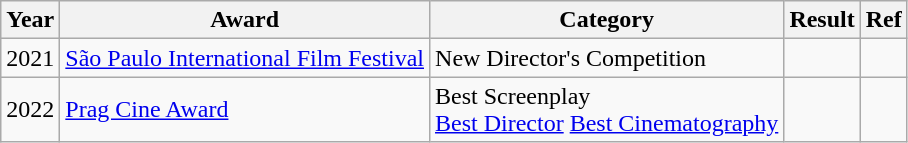<table class="wikitable">
<tr>
<th>Year</th>
<th>Award</th>
<th>Category</th>
<th>Result</th>
<th>Ref</th>
</tr>
<tr>
<td>2021</td>
<td><a href='#'>São Paulo International Film Festival</a></td>
<td>New Director's Competition</td>
<td></td>
<td></td>
</tr>
<tr>
<td>2022</td>
<td><a href='#'>Prag Cine Award</a></td>
<td>Best Screenplay<br><a href='#'>Best Director</a>
<a href='#'>Best Cinematography</a></td>
<td></td>
<td></td>
</tr>
</table>
